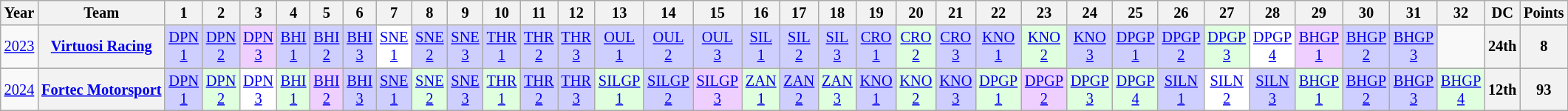<table class="wikitable" style="text-align:center; font-size:85%">
<tr>
<th>Year</th>
<th>Team</th>
<th>1</th>
<th>2</th>
<th>3</th>
<th>4</th>
<th>5</th>
<th>6</th>
<th>7</th>
<th>8</th>
<th>9</th>
<th>10</th>
<th>11</th>
<th>12</th>
<th>13</th>
<th>14</th>
<th>15</th>
<th>16</th>
<th>17</th>
<th>18</th>
<th>19</th>
<th>20</th>
<th>21</th>
<th>22</th>
<th>23</th>
<th>24</th>
<th>25</th>
<th>26</th>
<th>27</th>
<th>28</th>
<th>29</th>
<th>30</th>
<th>31</th>
<th>32</th>
<th>DC</th>
<th>Points</th>
</tr>
<tr>
<td><a href='#'>2023</a></td>
<th nowrap><a href='#'>Virtuosi Racing</a></th>
<td style="background:#cfcfff"><a href='#'>DPN<br>1</a><br></td>
<td style="background:#cfcfff"><a href='#'>DPN<br>2</a><br></td>
<td style="background:#efcfff"><a href='#'>DPN<br>3</a><br></td>
<td style="background:#cfcfff"><a href='#'>BHI<br>1</a><br></td>
<td style="background:#cfcfff"><a href='#'>BHI<br>2</a><br></td>
<td style="background:#cfcfff"><a href='#'>BHI<br>3</a><br></td>
<td style="background:#ffffff"><a href='#'>SNE<br>1</a><br></td>
<td style="background:#cfcfff"><a href='#'>SNE<br>2</a><br></td>
<td style="background:#cfcfff"><a href='#'>SNE<br>3</a><br></td>
<td style="background:#cfcfff"><a href='#'>THR<br>1</a><br></td>
<td style="background:#cfcfff"><a href='#'>THR<br>2</a><br></td>
<td style="background:#cfcfff"><a href='#'>THR<br>3</a><br></td>
<td style="background:#cfcfff"><a href='#'>OUL<br>1</a><br></td>
<td style="background:#cfcfff"><a href='#'>OUL<br>2</a><br></td>
<td style="background:#cfcfff"><a href='#'>OUL<br>3</a><br></td>
<td style="background:#cfcfff"><a href='#'>SIL<br>1</a><br></td>
<td style="background:#cfcfff"><a href='#'>SIL<br>2</a><br></td>
<td style="background:#cfcfff"><a href='#'>SIL<br>3</a><br></td>
<td style="background:#cfcfff"><a href='#'>CRO<br>1</a><br></td>
<td style="background:#dfffdf"><a href='#'>CRO<br>2</a><br></td>
<td style="background:#cfcfff"><a href='#'>CRO<br>3</a><br></td>
<td style="background:#cfcfff"><a href='#'>KNO<br>1</a><br></td>
<td style="background:#dfffdf"><a href='#'>KNO<br>2</a><br></td>
<td style="background:#cfcfff"><a href='#'>KNO<br>3</a><br></td>
<td style="background:#cfcfff"><a href='#'>DPGP<br>1</a><br></td>
<td style="background:#cfcfff"><a href='#'>DPGP<br>2</a><br></td>
<td style="background:#dfffdf"><a href='#'>DPGP<br>3</a><br></td>
<td style="background:#ffffff"><a href='#'>DPGP<br>4</a><br></td>
<td style="background:#efcfff"><a href='#'>BHGP<br>1</a><br></td>
<td style="background:#cfcfff"><a href='#'>BHGP<br>2</a><br></td>
<td style="background:#cfcfff"><a href='#'>BHGP<br>3</a><br></td>
<td></td>
<th>24th</th>
<th>8</th>
</tr>
<tr>
<td><a href='#'>2024</a></td>
<th nowrap><a href='#'>Fortec Motorsport</a></th>
<td style="background:#cfcfff"><a href='#'>DPN<br>1</a><br></td>
<td style="background:#dfffdf"><a href='#'>DPN<br>2</a><br></td>
<td style="background:#ffffff"><a href='#'>DPN<br>3</a><br></td>
<td style="background:#dfffdf"><a href='#'>BHI<br>1</a><br></td>
<td style="background:#efcfff"><a href='#'>BHI<br>2</a><br></td>
<td style="background:#cfcfff"><a href='#'>BHI<br>3</a><br></td>
<td style="background:#cfcfff"><a href='#'>SNE<br>1</a><br></td>
<td style="background:#dfffdf"><a href='#'>SNE<br>2</a><br></td>
<td style="background:#cfcfff"><a href='#'>SNE<br>3</a><br></td>
<td style="background:#dfffdf"><a href='#'>THR<br>1</a><br></td>
<td style="background:#cfcfff"><a href='#'>THR<br>2</a><br></td>
<td style="background:#cfcfff"><a href='#'>THR<br>3</a><br></td>
<td style="background:#dfffdf"><a href='#'>SILGP<br>1</a><br></td>
<td style="background:#cfcfff"><a href='#'>SILGP<br>2</a><br></td>
<td style="background:#efcfff"><a href='#'>SILGP<br>3</a><br></td>
<td style="background:#dfffdf"><a href='#'>ZAN<br>1</a><br></td>
<td style="background:#cfcfff"><a href='#'>ZAN<br>2</a><br></td>
<td style="background:#dfffdf"><a href='#'>ZAN<br>3</a><br></td>
<td style="background:#cfcfff"><a href='#'>KNO<br>1</a><br></td>
<td style="background:#dfffdf"><a href='#'>KNO<br>2</a><br></td>
<td style="background:#cfcfff"><a href='#'>KNO<br>3</a><br></td>
<td style="background:#dfffdf"><a href='#'>DPGP<br>1</a><br></td>
<td style="background:#efcfff"><a href='#'>DPGP<br>2</a><br></td>
<td style="background:#dfffdf"><a href='#'>DPGP<br>3</a><br></td>
<td style="background:#dfffdf"><a href='#'>DPGP<br>4</a><br></td>
<td style="background:#cfcfff"><a href='#'>SILN<br>1</a><br></td>
<td style="background:#ffffff"><a href='#'>SILN<br>2</a><br></td>
<td style="background:#cfcfff"><a href='#'>SILN<br>3</a><br></td>
<td style="background:#dfffdf"><a href='#'>BHGP<br>1</a><br></td>
<td style="background:#cfcfff"><a href='#'>BHGP<br>2</a><br></td>
<td style="background:#cfcfff"><a href='#'>BHGP<br>3</a><br></td>
<td style="background:#dfffdf"><a href='#'>BHGP<br>4</a><br></td>
<th>12th</th>
<th>93</th>
</tr>
</table>
